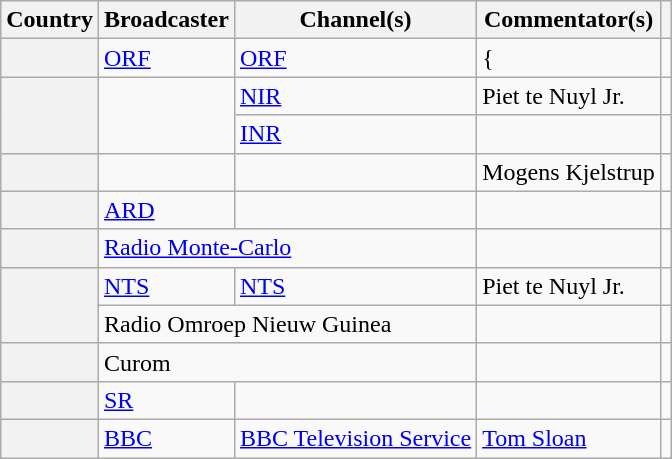<table class="wikitable plainrowheaders">
<tr>
<th scope="col">Country</th>
<th scope="col">Broadcaster</th>
<th scope="col">Channel(s)</th>
<th scope="col">Commentator(s)</th>
<th scope="col"></th>
</tr>
<tr>
<th scope="row"></th>
<td><a href='#'>ORF</a></td>
<td><a href='#'>ORF</a></td>
<td>{</td>
<td style="text-align:center"></td>
</tr>
<tr>
<th scope="rowgroup" rowspan="2"></th>
<td rowspan="2"></td>
<td><a href='#'>NIR</a></td>
<td>Piet te Nuyl Jr.</td>
<td style="text-align:center"></td>
</tr>
<tr>
<td><a href='#'>INR</a></td>
<td></td>
<td style="text-align:center"></td>
</tr>
<tr>
<th scope="row"></th>
<td></td>
<td></td>
<td>Mogens Kjelstrup</td>
<td style="text-align:center"></td>
</tr>
<tr>
<th scope="row"></th>
<td><a href='#'>ARD</a></td>
<td></td>
<td></td>
<td style="text-align:center"></td>
</tr>
<tr>
<th scope="row"></th>
<td colspan="2"><a href='#'>Radio Monte-Carlo</a></td>
<td></td>
<td style="text-align:center"></td>
</tr>
<tr>
<th scope="rowgroup" rowspan="2"></th>
<td><a href='#'>NTS</a></td>
<td><a href='#'>NTS</a></td>
<td>Piet te Nuyl Jr.</td>
<td style="text-align:center"></td>
</tr>
<tr>
<td colspan="2">Radio Omroep Nieuw Guinea</td>
<td></td>
<td style="text-align:center"></td>
</tr>
<tr>
<th scope="row"></th>
<td colspan="2">Curom</td>
<td></td>
<td style="text-align:center"></td>
</tr>
<tr>
<th scope="row"></th>
<td><a href='#'>SR</a></td>
<td></td>
<td></td>
<td style="text-align:center"></td>
</tr>
<tr>
<th scope="row"></th>
<td><a href='#'>BBC</a></td>
<td><a href='#'>BBC Television Service</a></td>
<td><a href='#'>Tom Sloan</a></td>
<td style="text-align:center"></td>
</tr>
</table>
